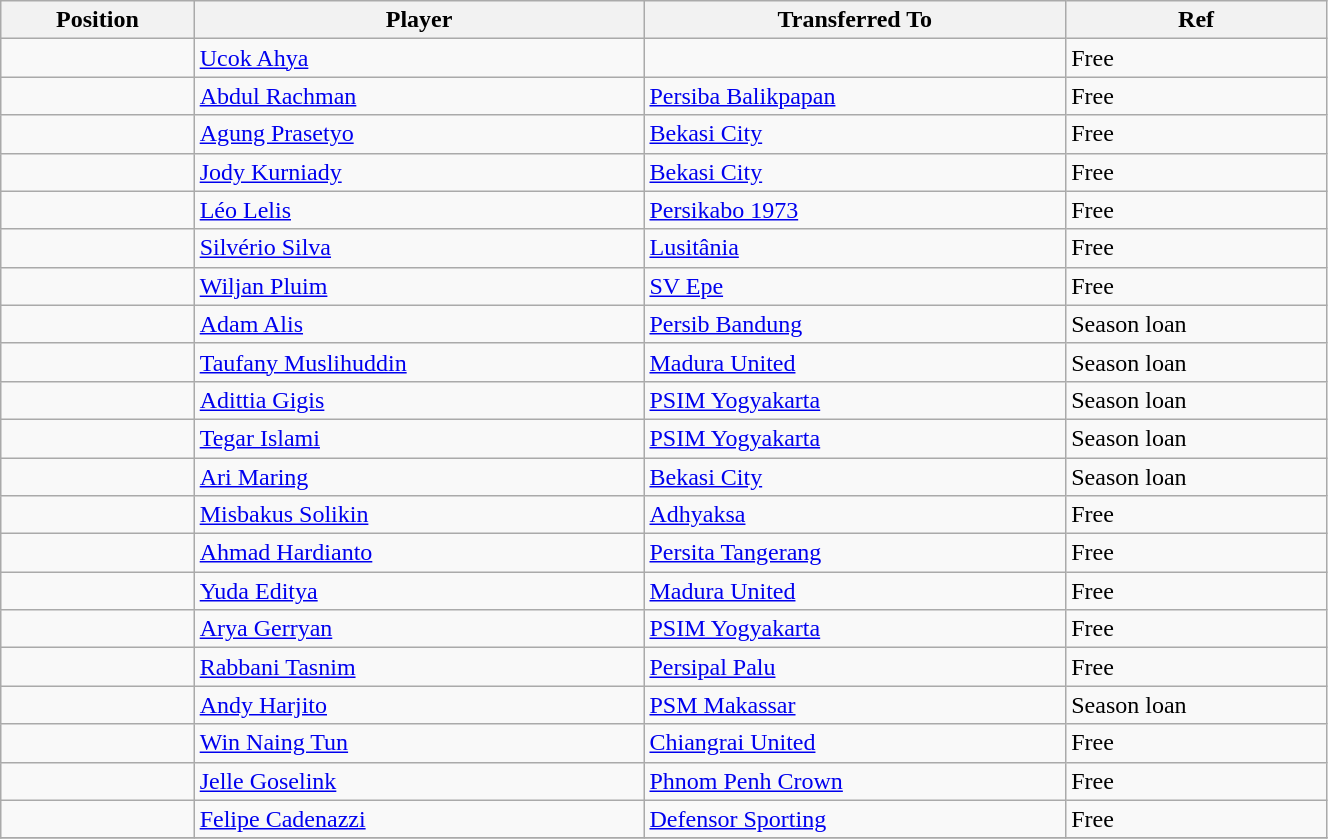<table class="wikitable sortable" style="width:70%; text-align:center; font-size:100%; text-align:left;">
<tr>
<th>Position</th>
<th>Player</th>
<th>Transferred To</th>
<th>Ref</th>
</tr>
<tr>
<td></td>
<td> <a href='#'>Ucok Ahya</a></td>
<td></td>
<td>Free</td>
</tr>
<tr>
<td></td>
<td> <a href='#'>Abdul Rachman</a></td>
<td> <a href='#'>Persiba Balikpapan</a></td>
<td>Free</td>
</tr>
<tr>
<td></td>
<td> <a href='#'>Agung Prasetyo</a></td>
<td> <a href='#'>Bekasi City</a></td>
<td>Free</td>
</tr>
<tr>
<td></td>
<td> <a href='#'>Jody Kurniady</a></td>
<td> <a href='#'>Bekasi City</a></td>
<td>Free</td>
</tr>
<tr>
<td></td>
<td> <a href='#'>Léo Lelis</a></td>
<td> <a href='#'>Persikabo 1973</a></td>
<td>Free</td>
</tr>
<tr>
<td></td>
<td> <a href='#'>Silvério Silva</a></td>
<td> <a href='#'>Lusitânia</a></td>
<td>Free</td>
</tr>
<tr>
<td></td>
<td> <a href='#'>Wiljan Pluim</a></td>
<td> <a href='#'>SV Epe</a></td>
<td>Free </td>
</tr>
<tr>
<td></td>
<td> <a href='#'>Adam Alis</a></td>
<td> <a href='#'>Persib Bandung</a></td>
<td>Season loan</td>
</tr>
<tr>
<td></td>
<td> <a href='#'>Taufany Muslihuddin</a></td>
<td> <a href='#'>Madura United</a></td>
<td>Season loan</td>
</tr>
<tr>
<td></td>
<td> <a href='#'>Adittia Gigis</a></td>
<td> <a href='#'>PSIM Yogyakarta</a></td>
<td>Season loan</td>
</tr>
<tr>
<td></td>
<td> <a href='#'>Tegar Islami</a></td>
<td> <a href='#'>PSIM Yogyakarta</a></td>
<td>Season loan</td>
</tr>
<tr>
<td></td>
<td> <a href='#'>Ari Maring</a></td>
<td> <a href='#'>Bekasi City</a></td>
<td>Season loan</td>
</tr>
<tr>
<td></td>
<td> <a href='#'>Misbakus Solikin</a></td>
<td> <a href='#'>Adhyaksa</a></td>
<td>Free</td>
</tr>
<tr>
<td></td>
<td> <a href='#'>Ahmad Hardianto</a></td>
<td> <a href='#'>Persita Tangerang</a></td>
<td>Free</td>
</tr>
<tr>
<td></td>
<td> <a href='#'>Yuda Editya</a></td>
<td> <a href='#'>Madura United</a></td>
<td>Free</td>
</tr>
<tr>
<td></td>
<td> <a href='#'>Arya Gerryan</a></td>
<td> <a href='#'>PSIM Yogyakarta</a></td>
<td>Free</td>
</tr>
<tr>
<td></td>
<td> <a href='#'>Rabbani Tasnim</a></td>
<td> <a href='#'>Persipal Palu</a></td>
<td>Free</td>
</tr>
<tr>
<td></td>
<td> <a href='#'>Andy Harjito</a></td>
<td> <a href='#'>PSM Makassar</a></td>
<td>Season loan </td>
</tr>
<tr>
<td></td>
<td> <a href='#'>Win Naing Tun</a></td>
<td> <a href='#'>Chiangrai United</a></td>
<td>Free</td>
</tr>
<tr>
<td></td>
<td> <a href='#'>Jelle Goselink</a></td>
<td> <a href='#'>Phnom Penh Crown</a></td>
<td>Free</td>
</tr>
<tr>
<td></td>
<td> <a href='#'>Felipe Cadenazzi</a></td>
<td> <a href='#'>Defensor Sporting</a></td>
<td>Free</td>
</tr>
<tr>
</tr>
</table>
